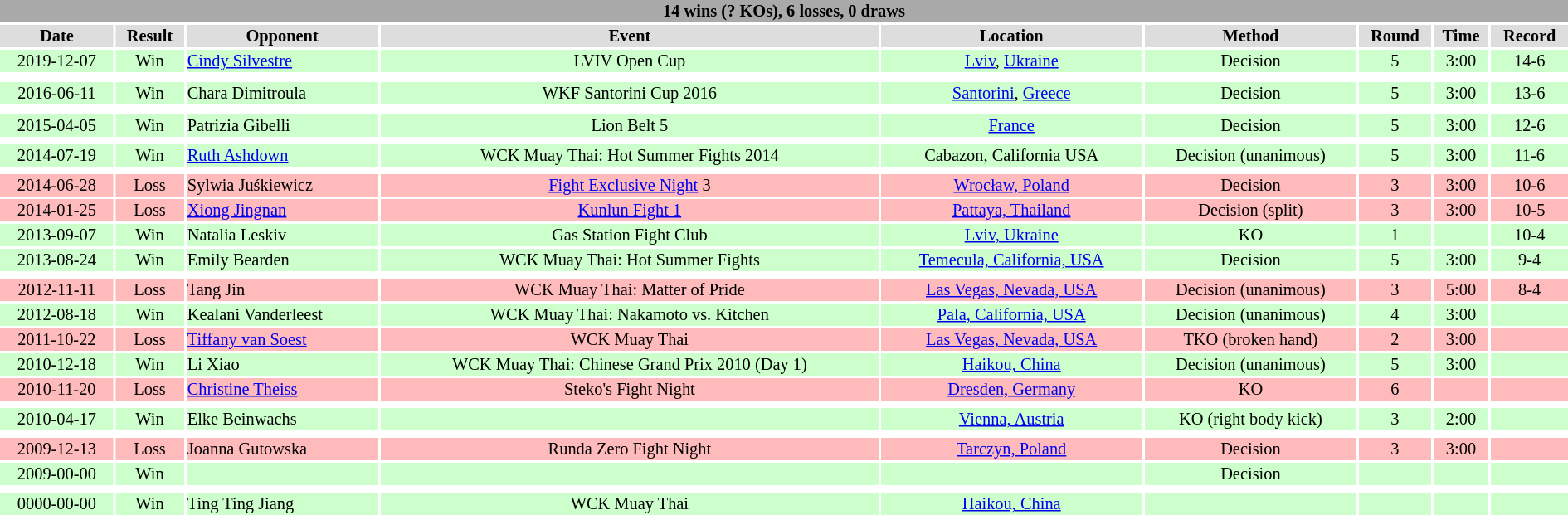<table class="toccolours"  style="width:100%; clear:both; margin:1.5em auto; font-size:85%; text-align:center;">
<tr>
<th colspan="9" style="background:darkGrey;"><strong>14 wins</strong> (? KOs), <strong>6 losses</strong>, <strong>0 draws</strong></th>
</tr>
<tr style="background:#ddd;">
<th>Date</th>
<th>Result</th>
<th>Opponent</th>
<th>Event</th>
<th>Location</th>
<th>Method</th>
<th>Round</th>
<th>Time</th>
<th>Record</th>
</tr>
<tr style="background:#cfc;">
<td>2019-12-07</td>
<td>Win</td>
<td align=left> <a href='#'>Cindy Silvestre</a></td>
<td>LVIV Open Cup</td>
<td><a href='#'>Lviv</a>, <a href='#'>Ukraine</a></td>
<td>Decision</td>
<td>5</td>
<td>3:00</td>
<td>14-6</td>
</tr>
<tr>
<th style=background:white colspan=9></th>
</tr>
<tr>
</tr>
<tr style="background:#cfc;">
<td>2016-06-11</td>
<td>Win</td>
<td align=left> Chara Dimitroula</td>
<td>WKF Santorini Cup 2016</td>
<td><a href='#'>Santorini</a>, <a href='#'>Greece</a></td>
<td>Decision</td>
<td>5</td>
<td>3:00</td>
<td>13-6</td>
</tr>
<tr>
<th style=background:white colspan=9></th>
</tr>
<tr>
</tr>
<tr style="background:#cfc;">
<td>2015-04-05</td>
<td>Win</td>
<td align=left> Patrizia Gibelli</td>
<td>Lion Belt 5</td>
<td><a href='#'>France</a></td>
<td>Decision</td>
<td>5</td>
<td>3:00</td>
<td>12-6</td>
</tr>
<tr>
<th style=background:white colspan=9></th>
</tr>
<tr style="background:#cfc;">
<td>2014-07-19</td>
<td>Win</td>
<td style="text-align:left;"> <a href='#'>Ruth Ashdown</a></td>
<td>WCK Muay Thai: Hot Summer Fights 2014</td>
<td>Cabazon, California USA</td>
<td>Decision (unanimous)</td>
<td>5</td>
<td>3:00</td>
<td>11-6</td>
</tr>
<tr>
<th style=background:white colspan=9></th>
</tr>
<tr style="background:#fbb;">
<td>2014-06-28</td>
<td>Loss</td>
<td align=left> Sylwia Juśkiewicz</td>
<td><a href='#'>Fight Exclusive Night</a> 3</td>
<td><a href='#'>Wrocław, Poland</a></td>
<td>Decision</td>
<td>3</td>
<td>3:00</td>
<td>10-6</td>
</tr>
<tr style="background:#fbb;">
<td>2014-01-25</td>
<td>Loss</td>
<td align=left> <a href='#'>Xiong Jingnan</a></td>
<td><a href='#'>Kunlun Fight 1</a></td>
<td><a href='#'>Pattaya, Thailand</a></td>
<td>Decision (split)</td>
<td>3</td>
<td>3:00</td>
<td>10-5</td>
</tr>
<tr style="background:#cfc;">
<td>2013-09-07</td>
<td>Win</td>
<td align=left> Natalia Leskiv</td>
<td>Gas Station Fight Club</td>
<td><a href='#'>Lviv, Ukraine</a></td>
<td>KO</td>
<td>1</td>
<td></td>
<td>10-4</td>
</tr>
<tr style="background:#cfc;">
<td>2013-08-24</td>
<td>Win</td>
<td align=left> Emily Bearden</td>
<td>WCK Muay Thai: Hot Summer Fights</td>
<td><a href='#'>Temecula, California, USA</a></td>
<td>Decision</td>
<td>5</td>
<td>3:00</td>
<td>9-4</td>
</tr>
<tr>
<th style=background:white colspan=9></th>
</tr>
<tr style="background:#fbb;">
<td>2012-11-11</td>
<td>Loss</td>
<td align=left> Tang Jin</td>
<td>WCK Muay Thai: Matter of Pride</td>
<td><a href='#'>Las Vegas, Nevada, USA</a></td>
<td>Decision (unanimous)</td>
<td>3</td>
<td>5:00</td>
<td>8-4</td>
</tr>
<tr style="background:#cfc;">
<td>2012-08-18</td>
<td>Win</td>
<td align=left> Kealani Vanderleest</td>
<td>WCK Muay Thai: Nakamoto vs. Kitchen</td>
<td><a href='#'>Pala, California, USA</a></td>
<td>Decision (unanimous)</td>
<td>4</td>
<td>3:00</td>
<td></td>
</tr>
<tr style="background:#fbb;">
<td>2011-10-22</td>
<td>Loss</td>
<td align=left> <a href='#'>Tiffany van Soest</a></td>
<td>WCK Muay Thai</td>
<td><a href='#'>Las Vegas, Nevada, USA</a></td>
<td>TKO (broken hand)</td>
<td>2</td>
<td>3:00</td>
<td></td>
</tr>
<tr style="background:#cfc;">
<td>2010-12-18</td>
<td>Win</td>
<td align=left> Li Xiao</td>
<td>WCK Muay Thai: Chinese Grand Prix 2010 (Day 1)</td>
<td><a href='#'>Haikou, China</a></td>
<td>Decision (unanimous)</td>
<td>5</td>
<td>3:00</td>
<td></td>
</tr>
<tr style="background:#fbb;">
<td>2010-11-20</td>
<td>Loss</td>
<td align=left> <a href='#'>Christine Theiss</a></td>
<td>Steko's Fight Night</td>
<td><a href='#'>Dresden, Germany</a></td>
<td>KO</td>
<td>6</td>
<td></td>
<td></td>
</tr>
<tr>
<th style=background:white colspan=9></th>
</tr>
<tr style="background:#cfc;">
<td>2010-04-17</td>
<td>Win</td>
<td align=left> Elke Beinwachs</td>
<td></td>
<td><a href='#'>Vienna, Austria</a></td>
<td>KO (right body kick)</td>
<td>3</td>
<td>2:00</td>
<td></td>
</tr>
<tr>
<th style=background:white colspan=9></th>
</tr>
<tr style="background:#fbb;">
<td>2009-12-13</td>
<td>Loss</td>
<td align=left> Joanna Gutowska</td>
<td>Runda Zero Fight Night</td>
<td><a href='#'>Tarczyn, Poland</a></td>
<td>Decision</td>
<td>3</td>
<td>3:00</td>
<td></td>
</tr>
<tr style="background:#cfc;">
<td>2009-00-00</td>
<td>Win</td>
<td align=left></td>
<td></td>
<td></td>
<td>Decision</td>
<td></td>
<td></td>
<td></td>
</tr>
<tr>
<th style=background:white colspan=9></th>
</tr>
<tr style="text-align:center; background:#cfc;">
<td>0000-00-00</td>
<td>Win</td>
<td align=left> Ting Ting Jiang</td>
<td>WCK Muay Thai</td>
<td><a href='#'>Haikou, China</a></td>
<td></td>
<td></td>
<td></td>
<td></td>
</tr>
</table>
